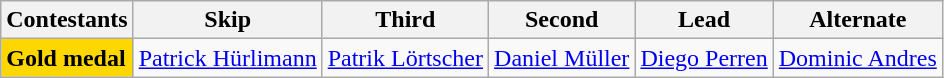<table class="wikitable">
<tr>
<th><strong>Contestants</strong></th>
<th>Skip</th>
<th>Third</th>
<th>Second</th>
<th>Lead</th>
<th>Alternate</th>
</tr>
<tr>
<td bgcolor="gold"><strong>Gold medal</strong></td>
<td><a href='#'>Patrick Hürlimann</a></td>
<td><a href='#'>Patrik Lörtscher</a></td>
<td><a href='#'>Daniel Müller</a></td>
<td><a href='#'>Diego Perren</a></td>
<td><a href='#'>Dominic Andres</a></td>
</tr>
</table>
